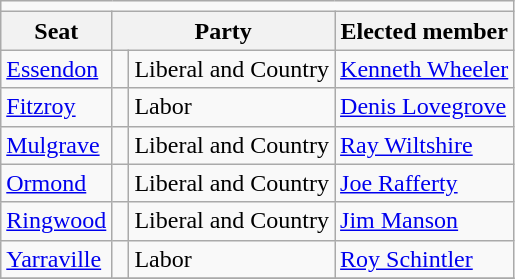<table class="wikitable">
<tr>
<td colspan=4></td>
</tr>
<tr>
<th>Seat</th>
<th colspan=2>Party</th>
<th>Elected member</th>
</tr>
<tr>
<td><a href='#'>Essendon</a></td>
<td> </td>
<td>Liberal and Country</td>
<td><a href='#'>Kenneth Wheeler</a></td>
</tr>
<tr>
<td><a href='#'>Fitzroy</a></td>
<td> </td>
<td>Labor</td>
<td><a href='#'>Denis Lovegrove</a></td>
</tr>
<tr>
<td><a href='#'>Mulgrave</a></td>
<td> </td>
<td>Liberal and Country</td>
<td><a href='#'>Ray Wiltshire</a></td>
</tr>
<tr>
<td><a href='#'>Ormond</a></td>
<td> </td>
<td>Liberal and Country</td>
<td><a href='#'>Joe Rafferty</a></td>
</tr>
<tr>
<td><a href='#'>Ringwood</a></td>
<td> </td>
<td>Liberal and Country</td>
<td><a href='#'>Jim Manson</a></td>
</tr>
<tr>
<td><a href='#'>Yarraville</a></td>
<td> </td>
<td>Labor</td>
<td><a href='#'>Roy Schintler</a></td>
</tr>
<tr>
</tr>
</table>
